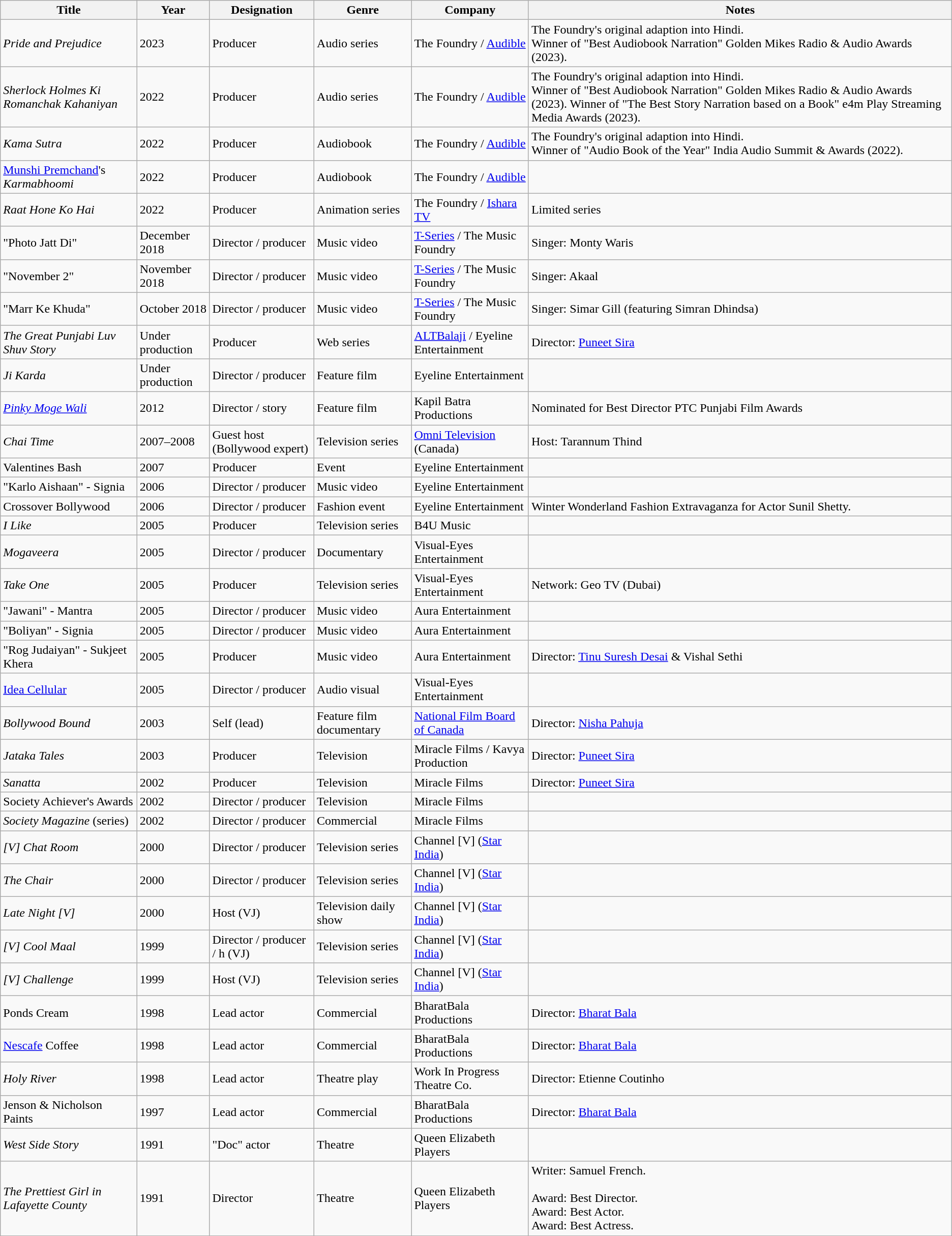<table class="wikitable">
<tr>
<th>Title</th>
<th>Year</th>
<th>Designation</th>
<th>Genre</th>
<th>Company</th>
<th>Notes</th>
</tr>
<tr>
<td><em>Pride and Prejudice</em></td>
<td>2023</td>
<td>Producer</td>
<td>Audio series</td>
<td>The Foundry / <a href='#'>Audible</a></td>
<td>The Foundry's original adaption into Hindi.<br>Winner of "Best Audiobook Narration" Golden Mikes Radio & Audio Awards (2023).</td>
</tr>
<tr>
<td><em>Sherlock Holmes Ki Romanchak Kahaniyan</em></td>
<td>2022</td>
<td>Producer</td>
<td>Audio series</td>
<td>The Foundry / <a href='#'>Audible</a></td>
<td>The Foundry's original adaption into Hindi.<br>Winner of "Best Audiobook Narration" Golden Mikes Radio & Audio Awards (2023).
Winner of "The Best Story Narration based on a Book" e4m Play Streaming Media Awards (2023).</td>
</tr>
<tr>
<td><em>Kama Sutra</em></td>
<td>2022</td>
<td>Producer</td>
<td>Audiobook</td>
<td>The Foundry / <a href='#'>Audible</a></td>
<td>The Foundry's original adaption into Hindi.<br>Winner of "Audio Book of the Year" India Audio Summit & Awards (2022).</td>
</tr>
<tr>
<td><a href='#'>Munshi Premchand</a>'s <em>Karmabhoomi</em></td>
<td>2022</td>
<td>Producer</td>
<td>Audiobook</td>
<td>The Foundry / <a href='#'>Audible</a></td>
<td></td>
</tr>
<tr>
<td><em>Raat Hone Ko Hai</em></td>
<td>2022</td>
<td>Producer</td>
<td>Animation series</td>
<td>The Foundry / <a href='#'>Ishara TV</a></td>
<td>Limited series</td>
</tr>
<tr>
<td>"Photo Jatt Di"</td>
<td>December 2018</td>
<td>Director / producer</td>
<td>Music video</td>
<td><a href='#'>T-Series</a> / The Music Foundry</td>
<td>Singer: Monty Waris</td>
</tr>
<tr>
<td>"November 2"</td>
<td>November 2018</td>
<td>Director / producer</td>
<td>Music video</td>
<td><a href='#'>T-Series</a> / The Music Foundry</td>
<td>Singer: Akaal</td>
</tr>
<tr>
<td>"Marr Ke Khuda"</td>
<td>October 2018</td>
<td>Director / producer</td>
<td>Music video</td>
<td><a href='#'>T-Series</a> / The Music Foundry</td>
<td>Singer: Simar Gill (featuring Simran Dhindsa)</td>
</tr>
<tr>
<td><em>The Great Punjabi Luv Shuv Story</em></td>
<td>Under production</td>
<td>Producer</td>
<td>Web series</td>
<td><a href='#'>ALTBalaji</a> / Eyeline Entertainment</td>
<td>Director: <a href='#'>Puneet Sira</a></td>
</tr>
<tr>
<td><em>Ji Karda</em></td>
<td>Under production</td>
<td>Director / producer</td>
<td>Feature film</td>
<td>Eyeline Entertainment</td>
<td></td>
</tr>
<tr>
<td><em><a href='#'>Pinky Moge Wali</a></em></td>
<td>2012</td>
<td>Director / story</td>
<td>Feature film</td>
<td>Kapil Batra Productions</td>
<td>Nominated for Best Director PTC Punjabi Film Awards</td>
</tr>
<tr>
<td><em>Chai Time</em></td>
<td>2007–2008</td>
<td>Guest host (Bollywood expert)</td>
<td>Television series</td>
<td><a href='#'>Omni Television</a> (Canada)</td>
<td>Host: Tarannum Thind</td>
</tr>
<tr>
<td>Valentines Bash</td>
<td>2007</td>
<td>Producer</td>
<td>Event</td>
<td>Eyeline Entertainment</td>
<td></td>
</tr>
<tr>
<td>"Karlo Aishaan" - Signia</td>
<td>2006</td>
<td>Director / producer</td>
<td>Music video</td>
<td>Eyeline Entertainment</td>
<td></td>
</tr>
<tr>
<td>Crossover Bollywood</td>
<td>2006</td>
<td>Director / producer</td>
<td>Fashion event</td>
<td>Eyeline Entertainment</td>
<td>Winter Wonderland Fashion Extravaganza for Actor Sunil Shetty.</td>
</tr>
<tr>
<td><em>I Like</em></td>
<td>2005</td>
<td>Producer</td>
<td>Television series</td>
<td>B4U Music</td>
<td></td>
</tr>
<tr>
<td><em>Mogaveera</em></td>
<td>2005</td>
<td>Director / producer</td>
<td>Documentary</td>
<td>Visual-Eyes Entertainment</td>
<td></td>
</tr>
<tr>
<td><em>Take One</em></td>
<td>2005</td>
<td>Producer</td>
<td>Television series</td>
<td>Visual-Eyes Entertainment</td>
<td>Network: Geo TV (Dubai)</td>
</tr>
<tr>
<td>"Jawani" - Mantra</td>
<td>2005</td>
<td>Director / producer</td>
<td>Music video</td>
<td>Aura Entertainment</td>
<td></td>
</tr>
<tr>
<td>"Boliyan" - Signia</td>
<td>2005</td>
<td>Director / producer</td>
<td>Music video</td>
<td>Aura Entertainment</td>
<td></td>
</tr>
<tr>
<td>"Rog Judaiyan" - Sukjeet Khera</td>
<td>2005</td>
<td>Producer</td>
<td>Music video</td>
<td>Aura Entertainment</td>
<td>Director: <a href='#'>Tinu Suresh Desai</a> & Vishal Sethi</td>
</tr>
<tr>
<td><a href='#'>Idea Cellular</a></td>
<td>2005</td>
<td>Director / producer</td>
<td>Audio visual</td>
<td>Visual-Eyes Entertainment</td>
<td></td>
</tr>
<tr>
<td><em>Bollywood Bound</em></td>
<td>2003</td>
<td>Self (lead)</td>
<td>Feature film documentary</td>
<td><a href='#'>National Film Board of Canada</a></td>
<td>Director: <a href='#'>Nisha Pahuja</a></td>
</tr>
<tr>
<td><em>Jataka Tales</em></td>
<td>2003</td>
<td>Producer</td>
<td>Television</td>
<td>Miracle Films / Kavya Production</td>
<td>Director: <a href='#'>Puneet Sira</a></td>
</tr>
<tr>
<td><em>Sanatta</em></td>
<td>2002</td>
<td>Producer</td>
<td>Television</td>
<td>Miracle Films</td>
<td>Director: <a href='#'>Puneet Sira</a></td>
</tr>
<tr>
<td>Society Achiever's Awards</td>
<td>2002</td>
<td>Director / producer</td>
<td>Television</td>
<td>Miracle Films</td>
<td></td>
</tr>
<tr>
<td><em>Society Magazine</em> (series)</td>
<td>2002</td>
<td>Director / producer</td>
<td>Commercial</td>
<td>Miracle Films</td>
<td></td>
</tr>
<tr>
<td><em>[V] Chat Room</em></td>
<td>2000</td>
<td>Director / producer</td>
<td>Television series</td>
<td>Channel [V] (<a href='#'>Star India</a>)</td>
<td></td>
</tr>
<tr>
<td><em>The Chair</em></td>
<td>2000</td>
<td>Director / producer</td>
<td>Television series</td>
<td>Channel [V] (<a href='#'>Star India</a>)</td>
<td></td>
</tr>
<tr>
<td><em>Late Night [V]</em></td>
<td>2000</td>
<td>Host (VJ)</td>
<td>Television daily show</td>
<td>Channel [V] (<a href='#'>Star India</a>)</td>
<td></td>
</tr>
<tr>
<td><em>[V] Cool Maal</em></td>
<td>1999</td>
<td>Director / producer / h (VJ)</td>
<td>Television series</td>
<td>Channel [V] (<a href='#'>Star India</a>)</td>
<td></td>
</tr>
<tr>
<td><em>[V] Challenge</em></td>
<td>1999</td>
<td>Host (VJ)</td>
<td>Television series</td>
<td>Channel [V] (<a href='#'>Star India</a>)</td>
</tr>
<tr>
<td>Ponds Cream</td>
<td>1998</td>
<td>Lead actor</td>
<td>Commercial</td>
<td>BharatBala Productions</td>
<td>Director: <a href='#'>Bharat Bala</a></td>
</tr>
<tr>
<td><a href='#'>Nescafe</a> Coffee</td>
<td>1998</td>
<td>Lead actor</td>
<td>Commercial</td>
<td>BharatBala Productions</td>
<td>Director: <a href='#'>Bharat Bala</a></td>
</tr>
<tr>
<td><em>Holy River</em></td>
<td>1998</td>
<td>Lead actor</td>
<td>Theatre play</td>
<td>Work In Progress Theatre Co.</td>
<td>Director: Etienne Coutinho</td>
</tr>
<tr>
<td>Jenson & Nicholson Paints</td>
<td>1997</td>
<td>Lead actor</td>
<td>Commercial</td>
<td>BharatBala Productions</td>
<td>Director: <a href='#'>Bharat Bala</a></td>
</tr>
<tr>
<td><em>West Side Story</em></td>
<td>1991</td>
<td>"Doc" actor</td>
<td>Theatre</td>
<td>Queen Elizabeth Players</td>
<td></td>
</tr>
<tr>
<td><em>The Prettiest Girl in Lafayette County</em></td>
<td>1991</td>
<td>Director</td>
<td>Theatre</td>
<td>Queen Elizabeth Players</td>
<td>Writer: Samuel French.<br><br>Award: Best Director.<br>
Award: Best Actor.<br>
Award: Best Actress.<br></td>
</tr>
</table>
